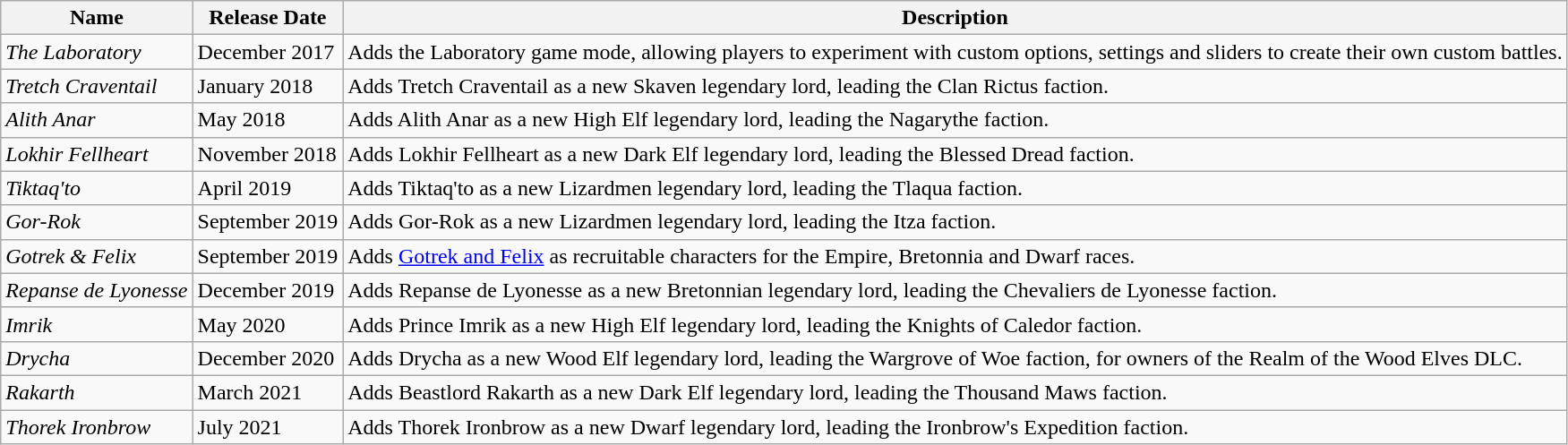<table class="wikitable sortable">
<tr>
<th>Name</th>
<th>Release Date</th>
<th>Description</th>
</tr>
<tr>
<td><em>The Laboratory</em></td>
<td>December 2017</td>
<td>Adds the Laboratory game mode, allowing players to experiment with custom options, settings and sliders to create their own custom battles.</td>
</tr>
<tr>
<td><em>Tretch Craventail</em></td>
<td>January 2018</td>
<td>Adds Tretch Craventail as a new Skaven legendary lord, leading the Clan Rictus faction.</td>
</tr>
<tr>
<td><em>Alith Anar</em></td>
<td>May 2018</td>
<td>Adds Alith Anar as a new High Elf legendary lord, leading the Nagarythe faction.</td>
</tr>
<tr>
<td><em>Lokhir Fellheart</em></td>
<td>November 2018</td>
<td>Adds Lokhir Fellheart as a new Dark Elf legendary lord, leading the Blessed Dread faction.</td>
</tr>
<tr>
<td><em>Tiktaq'to</em></td>
<td>April 2019</td>
<td>Adds Tiktaq'to as a new Lizardmen legendary lord, leading the Tlaqua faction.</td>
</tr>
<tr>
<td><em>Gor-Rok</em></td>
<td>September 2019</td>
<td>Adds Gor-Rok as a new Lizardmen legendary lord, leading the Itza faction.</td>
</tr>
<tr>
<td><em>Gotrek & Felix</em></td>
<td>September 2019</td>
<td>Adds <a href='#'>Gotrek and Felix</a> as recruitable characters for the Empire, Bretonnia and Dwarf races.</td>
</tr>
<tr>
<td><em>Repanse de Lyonesse</em></td>
<td>December 2019</td>
<td>Adds Repanse de Lyonesse as a new Bretonnian legendary lord, leading the Chevaliers de Lyonesse faction.</td>
</tr>
<tr>
<td><em>Imrik</em></td>
<td>May 2020</td>
<td>Adds Prince Imrik as a new High Elf legendary lord, leading the Knights of Caledor faction.</td>
</tr>
<tr>
<td><em>Drycha</em></td>
<td>December 2020</td>
<td>Adds Drycha as a new Wood Elf legendary lord, leading the Wargrove of Woe faction, for owners of the Realm of the Wood Elves DLC.</td>
</tr>
<tr>
<td><em>Rakarth</em></td>
<td>March 2021</td>
<td>Adds Beastlord Rakarth as a new Dark Elf legendary lord, leading the Thousand Maws faction.</td>
</tr>
<tr>
<td><em>Thorek Ironbrow</em></td>
<td>July 2021</td>
<td>Adds Thorek Ironbrow as a new Dwarf legendary lord, leading the Ironbrow's Expedition faction.</td>
</tr>
</table>
